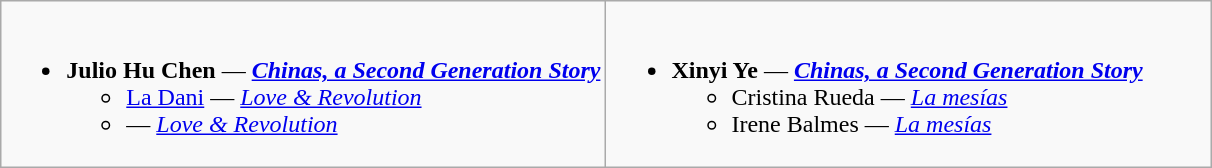<table class="wikitable">
<tr>
<td style="vertical-align:top;" width="50%"><br><ul><li><strong>Julio Hu Chen</strong> — <strong><em><a href='#'>Chinas, a Second Generation Story</a></em></strong><ul><li><a href='#'>La Dani</a> — <em><a href='#'>Love & Revolution</a></em></li><li> — <em><a href='#'>Love & Revolution</a></em></li></ul></li></ul></td>
<td style="vertical-align:top;" width="50%"><br><ul><li><strong>Xinyi Ye</strong> — <strong><em><a href='#'>Chinas, a Second Generation Story</a></em></strong><ul><li>Cristina Rueda — <em><a href='#'>La mesías</a></em></li><li>Irene Balmes — <em><a href='#'>La mesías</a></em></li></ul></li></ul></td>
</tr>
</table>
